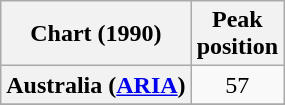<table class="wikitable sortable plainrowheaders" style="text-align:center">
<tr>
<th scope="col">Chart (1990)</th>
<th scope="col">Peak<br>position</th>
</tr>
<tr>
<th scope="row">Australia (<a href='#'>ARIA</a>)</th>
<td>57</td>
</tr>
<tr>
</tr>
<tr>
</tr>
<tr>
</tr>
<tr>
</tr>
<tr>
</tr>
<tr>
</tr>
<tr>
</tr>
<tr>
</tr>
</table>
